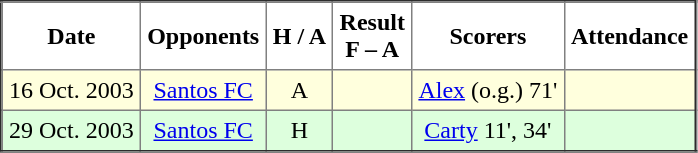<table border="2" cellpadding="4" style="border-collapse:collapse; text-align:center;">
<tr>
<th><strong>Date</strong></th>
<th><strong>Opponents</strong></th>
<th><strong>H / A</strong></th>
<th><strong>Result<br>F – A</strong></th>
<th><strong>Scorers</strong></th>
<th><strong>Attendance</strong></th>
</tr>
<tr bgcolor="#ffffdd">
<td>16 Oct. 2003</td>
<td> <a href='#'>Santos FC</a></td>
<td>A</td>
<td></td>
<td><a href='#'>Alex</a> (o.g.) 71'</td>
<td></td>
</tr>
<tr bgcolor="#ddffdd">
<td>29 Oct. 2003</td>
<td> <a href='#'>Santos FC</a></td>
<td>H</td>
<td></td>
<td><a href='#'>Carty</a> 11', 34'</td>
<td></td>
</tr>
</table>
